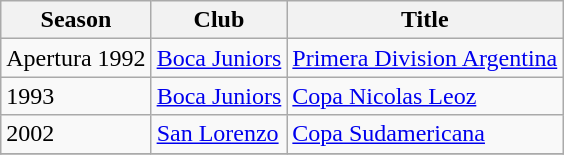<table class="wikitable">
<tr>
<th>Season</th>
<th>Club</th>
<th>Title</th>
</tr>
<tr>
<td>Apertura 1992</td>
<td><a href='#'>Boca Juniors</a></td>
<td><a href='#'>Primera Division Argentina</a></td>
</tr>
<tr>
<td>1993</td>
<td><a href='#'>Boca Juniors</a></td>
<td><a href='#'>Copa Nicolas Leoz</a></td>
</tr>
<tr>
<td>2002</td>
<td><a href='#'>San Lorenzo</a></td>
<td><a href='#'>Copa Sudamericana</a></td>
</tr>
<tr>
</tr>
</table>
